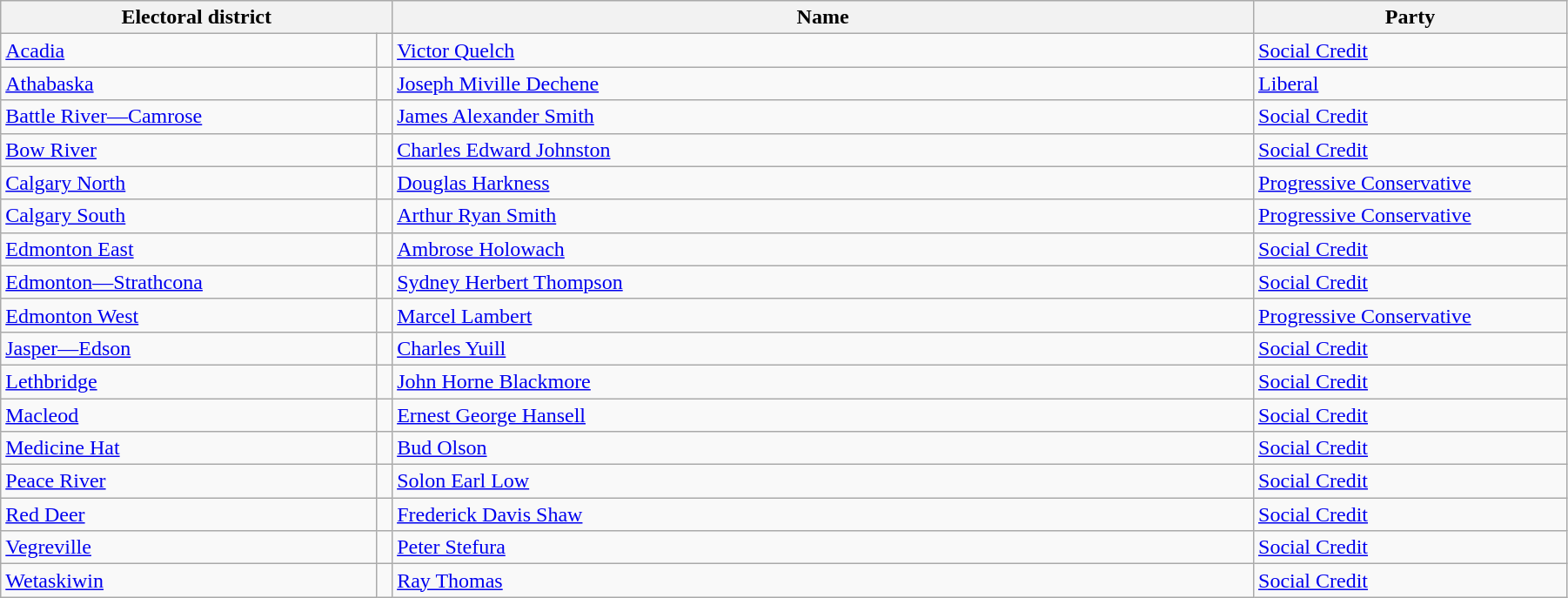<table class="wikitable" width=95%>
<tr>
<th colspan=2 width=25%>Electoral district</th>
<th>Name</th>
<th width=20%>Party</th>
</tr>
<tr>
<td width=24%><a href='#'>Acadia</a></td>
<td></td>
<td><a href='#'>Victor Quelch</a></td>
<td><a href='#'>Social Credit</a></td>
</tr>
<tr>
<td><a href='#'>Athabaska</a></td>
<td></td>
<td><a href='#'>Joseph Miville Dechene</a></td>
<td><a href='#'>Liberal</a></td>
</tr>
<tr>
<td><a href='#'>Battle River—Camrose</a></td>
<td></td>
<td><a href='#'>James Alexander Smith</a></td>
<td><a href='#'>Social Credit</a></td>
</tr>
<tr>
<td><a href='#'>Bow River</a></td>
<td></td>
<td><a href='#'>Charles Edward Johnston</a></td>
<td><a href='#'>Social Credit</a></td>
</tr>
<tr>
<td><a href='#'>Calgary North</a></td>
<td></td>
<td><a href='#'>Douglas Harkness</a></td>
<td><a href='#'>Progressive Conservative</a></td>
</tr>
<tr>
<td><a href='#'>Calgary South</a></td>
<td></td>
<td><a href='#'>Arthur Ryan Smith</a></td>
<td><a href='#'>Progressive Conservative</a></td>
</tr>
<tr>
<td><a href='#'>Edmonton East</a></td>
<td></td>
<td><a href='#'>Ambrose Holowach</a></td>
<td><a href='#'>Social Credit</a></td>
</tr>
<tr>
<td><a href='#'>Edmonton—Strathcona</a></td>
<td></td>
<td><a href='#'>Sydney Herbert Thompson</a></td>
<td><a href='#'>Social Credit</a></td>
</tr>
<tr>
<td><a href='#'>Edmonton West</a></td>
<td></td>
<td><a href='#'>Marcel Lambert</a></td>
<td><a href='#'>Progressive Conservative</a></td>
</tr>
<tr>
<td><a href='#'>Jasper—Edson</a></td>
<td></td>
<td><a href='#'>Charles Yuill</a></td>
<td><a href='#'>Social Credit</a></td>
</tr>
<tr>
<td><a href='#'>Lethbridge</a></td>
<td></td>
<td><a href='#'>John Horne Blackmore</a></td>
<td><a href='#'>Social Credit</a></td>
</tr>
<tr>
<td><a href='#'>Macleod</a></td>
<td></td>
<td><a href='#'>Ernest George Hansell</a></td>
<td><a href='#'>Social Credit</a></td>
</tr>
<tr>
<td><a href='#'>Medicine Hat</a></td>
<td></td>
<td><a href='#'>Bud Olson</a></td>
<td><a href='#'>Social Credit</a></td>
</tr>
<tr>
<td><a href='#'>Peace River</a></td>
<td></td>
<td><a href='#'>Solon Earl Low</a></td>
<td><a href='#'>Social Credit</a></td>
</tr>
<tr>
<td><a href='#'>Red Deer</a></td>
<td></td>
<td><a href='#'>Frederick Davis Shaw</a></td>
<td><a href='#'>Social Credit</a></td>
</tr>
<tr>
<td><a href='#'>Vegreville</a></td>
<td></td>
<td><a href='#'>Peter Stefura</a></td>
<td><a href='#'>Social Credit</a></td>
</tr>
<tr>
<td><a href='#'>Wetaskiwin</a></td>
<td></td>
<td><a href='#'>Ray Thomas</a></td>
<td><a href='#'>Social Credit</a></td>
</tr>
</table>
